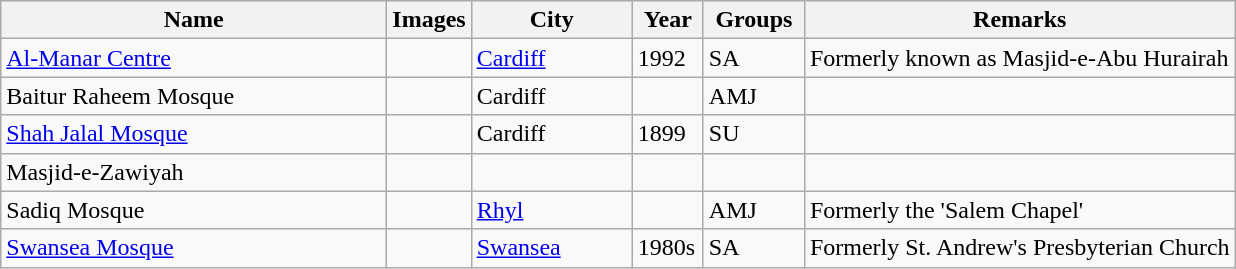<table class="wikitable sortable">
<tr>
<th width="250" align="left">Name</th>
<th align="center" class="unsortable">Images</th>
<th width="100" align="left">City</th>
<th width="40" align="left">Year</th>
<th width="60" align="left">Groups</th>
<th align="left" class="unsortable">Remarks</th>
</tr>
<tr valign=top0>
<td><a href='#'>Al-Manar Centre</a></td>
<td></td>
<td><a href='#'>Cardiff</a></td>
<td>1992</td>
<td>SA</td>
<td>Formerly known as Masjid-e-Abu Hurairah</td>
</tr>
<tr>
<td>Baitur Raheem Mosque</td>
<td></td>
<td>Cardiff</td>
<td></td>
<td>AMJ</td>
<td></td>
</tr>
<tr>
<td><a href='#'>Shah Jalal Mosque</a></td>
<td></td>
<td>Cardiff</td>
<td>1899</td>
<td>SU</td>
<td></td>
</tr>
<tr>
<td>Masjid-e-Zawiyah</td>
<td></td>
<td></td>
<td></td>
<td></td>
<td></td>
</tr>
<tr>
<td>Sadiq Mosque</td>
<td></td>
<td><a href='#'>Rhyl</a></td>
<td></td>
<td>AMJ</td>
<td>Formerly the 'Salem Chapel'</td>
</tr>
<tr>
<td><a href='#'>Swansea Mosque</a></td>
<td></td>
<td><a href='#'>Swansea</a></td>
<td>1980s</td>
<td>SA</td>
<td>Formerly St. Andrew's Presbyterian Church</td>
</tr>
</table>
